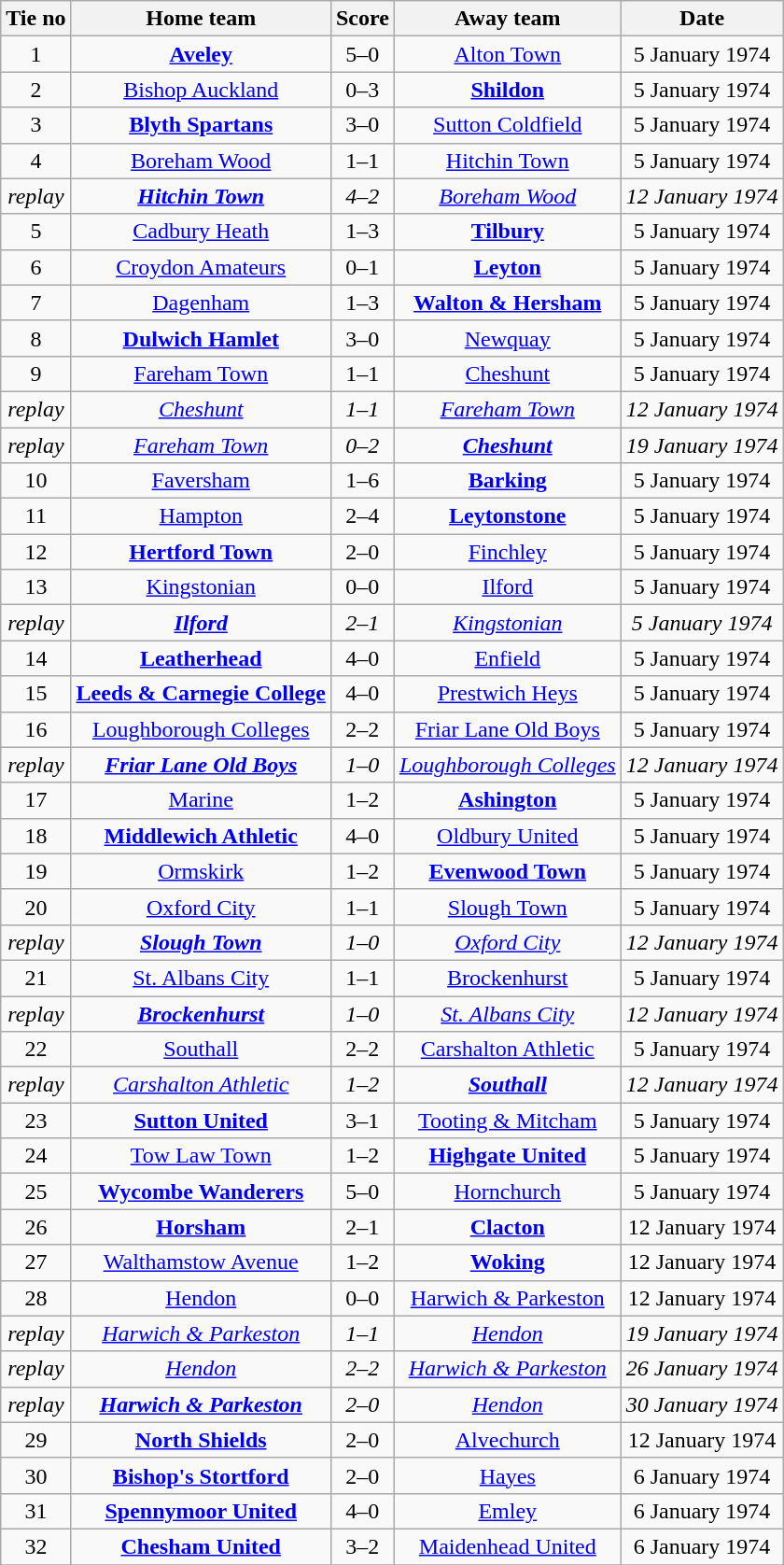<table class="wikitable" style="text-align: center">
<tr>
<th>Tie no</th>
<th>Home team</th>
<th>Score</th>
<th>Away team</th>
<th>Date</th>
</tr>
<tr>
<td>1</td>
<td><strong><a href='#'>Aveley</a></strong></td>
<td>5–0</td>
<td><a href='#'>Alton Town</a></td>
<td>5 January 1974</td>
</tr>
<tr>
<td>2</td>
<td><a href='#'>Bishop Auckland</a></td>
<td>0–3</td>
<td><strong><a href='#'>Shildon</a></strong></td>
<td>5 January 1974</td>
</tr>
<tr>
<td>3</td>
<td><strong><a href='#'>Blyth Spartans</a></strong></td>
<td>3–0</td>
<td><a href='#'>Sutton Coldfield</a></td>
<td>5 January 1974</td>
</tr>
<tr>
<td>4</td>
<td><a href='#'>Boreham Wood</a></td>
<td>1–1</td>
<td><a href='#'>Hitchin Town</a></td>
<td>5 January 1974</td>
</tr>
<tr>
<td><em>replay</em></td>
<td><strong><em><a href='#'>Hitchin Town</a></em></strong></td>
<td><em>4–2</em></td>
<td><em><a href='#'>Boreham Wood</a></em></td>
<td><em>12 January 1974</em></td>
</tr>
<tr>
<td>5</td>
<td><a href='#'>Cadbury Heath</a></td>
<td>1–3</td>
<td><strong><a href='#'>Tilbury</a></strong></td>
<td>5 January 1974</td>
</tr>
<tr>
<td>6</td>
<td><a href='#'>Croydon Amateurs</a></td>
<td>0–1</td>
<td><strong><a href='#'>Leyton</a></strong></td>
<td>5 January 1974</td>
</tr>
<tr>
<td>7</td>
<td><a href='#'>Dagenham</a></td>
<td>1–3</td>
<td><strong><a href='#'>Walton & Hersham</a></strong></td>
<td>5 January 1974</td>
</tr>
<tr>
<td>8</td>
<td><strong><a href='#'>Dulwich Hamlet</a></strong></td>
<td>3–0</td>
<td><a href='#'>Newquay</a></td>
<td>5 January 1974</td>
</tr>
<tr>
<td>9</td>
<td><a href='#'>Fareham Town</a></td>
<td>1–1</td>
<td><a href='#'>Cheshunt</a></td>
<td>5 January 1974</td>
</tr>
<tr>
<td><em>replay</em></td>
<td><em><a href='#'>Cheshunt</a></em></td>
<td><em>1–1</em></td>
<td><em><a href='#'>Fareham Town</a></em></td>
<td><em>12 January 1974</em></td>
</tr>
<tr>
<td><em>replay</em></td>
<td><em><a href='#'>Fareham Town</a></em></td>
<td><em>0–2</em></td>
<td><strong><em><a href='#'>Cheshunt</a></em></strong></td>
<td><em>19 January 1974</em></td>
</tr>
<tr>
<td>10</td>
<td><a href='#'>Faversham</a></td>
<td>1–6</td>
<td><strong><a href='#'>Barking</a></strong></td>
<td>5 January 1974</td>
</tr>
<tr>
<td>11</td>
<td><a href='#'>Hampton</a></td>
<td>2–4</td>
<td><strong><a href='#'>Leytonstone</a></strong></td>
<td>5 January 1974</td>
</tr>
<tr>
<td>12</td>
<td><strong><a href='#'>Hertford Town</a></strong></td>
<td>2–0</td>
<td><a href='#'>Finchley</a></td>
<td>5 January 1974</td>
</tr>
<tr>
<td>13</td>
<td><a href='#'>Kingstonian</a></td>
<td>0–0</td>
<td><a href='#'>Ilford</a></td>
<td>5 January 1974</td>
</tr>
<tr>
<td><em>replay</em></td>
<td><strong><em><a href='#'>Ilford</a></em></strong></td>
<td><em>2–1</em></td>
<td><em><a href='#'>Kingstonian</a></em></td>
<td><em>5 January 1974</em></td>
</tr>
<tr>
<td>14</td>
<td><strong><a href='#'>Leatherhead</a></strong></td>
<td>4–0</td>
<td><a href='#'>Enfield</a></td>
<td>5 January 1974</td>
</tr>
<tr>
<td>15</td>
<td><strong><a href='#'>Leeds & Carnegie College</a></strong></td>
<td>4–0</td>
<td><a href='#'>Prestwich Heys</a></td>
<td>5 January 1974</td>
</tr>
<tr>
<td>16</td>
<td><a href='#'>Loughborough Colleges</a></td>
<td>2–2</td>
<td><a href='#'>Friar Lane Old Boys</a></td>
<td>5 January 1974</td>
</tr>
<tr>
<td><em>replay</em></td>
<td><strong><em><a href='#'>Friar Lane Old Boys</a></em></strong></td>
<td><em>1–0</em></td>
<td><em><a href='#'>Loughborough Colleges</a></em></td>
<td><em>12 January 1974</em></td>
</tr>
<tr>
<td>17</td>
<td><a href='#'>Marine</a></td>
<td>1–2</td>
<td><strong><a href='#'>Ashington</a></strong></td>
<td>5 January 1974</td>
</tr>
<tr>
<td>18</td>
<td><strong><a href='#'>Middlewich Athletic</a></strong></td>
<td>4–0</td>
<td><a href='#'>Oldbury United</a></td>
<td>5 January 1974</td>
</tr>
<tr>
<td>19</td>
<td><a href='#'>Ormskirk</a></td>
<td>1–2</td>
<td><strong><a href='#'>Evenwood Town</a></strong></td>
<td>5 January 1974</td>
</tr>
<tr>
<td>20</td>
<td><a href='#'>Oxford City</a></td>
<td>1–1</td>
<td><a href='#'>Slough Town</a></td>
<td>5 January 1974</td>
</tr>
<tr>
<td><em>replay</em></td>
<td><strong><em><a href='#'>Slough Town</a></em></strong></td>
<td><em>1–0</em></td>
<td><em><a href='#'>Oxford City</a></em></td>
<td><em>12 January 1974</em></td>
</tr>
<tr>
<td>21</td>
<td><a href='#'>St. Albans City</a></td>
<td>1–1</td>
<td><a href='#'>Brockenhurst</a></td>
<td>5 January 1974</td>
</tr>
<tr>
<td><em>replay</em></td>
<td><strong><em><a href='#'>Brockenhurst</a></em></strong></td>
<td><em>1–0</em></td>
<td><em><a href='#'>St. Albans City</a></em></td>
<td><em>12 January 1974</em></td>
</tr>
<tr>
<td>22</td>
<td><a href='#'>Southall</a></td>
<td>2–2</td>
<td><a href='#'>Carshalton Athletic</a></td>
<td>5 January 1974</td>
</tr>
<tr>
<td><em>replay</em></td>
<td><em><a href='#'>Carshalton Athletic</a></em></td>
<td><em>1–2</em></td>
<td><strong><em><a href='#'>Southall</a></em></strong></td>
<td><em>12 January 1974</em></td>
</tr>
<tr>
<td>23</td>
<td><strong><a href='#'>Sutton United</a></strong></td>
<td>3–1</td>
<td><a href='#'>Tooting & Mitcham</a></td>
<td>5 January 1974</td>
</tr>
<tr>
<td>24</td>
<td><a href='#'>Tow Law Town</a></td>
<td>1–2</td>
<td><strong><a href='#'>Highgate United</a></strong></td>
<td>5 January 1974</td>
</tr>
<tr>
<td>25</td>
<td><strong><a href='#'>Wycombe Wanderers</a></strong></td>
<td>5–0</td>
<td><a href='#'>Hornchurch</a></td>
<td>5 January 1974</td>
</tr>
<tr>
<td>26</td>
<td><strong><a href='#'>Horsham</a></strong></td>
<td>2–1</td>
<td><strong><a href='#'>Clacton</a></strong></td>
<td>12 January 1974</td>
</tr>
<tr>
<td>27</td>
<td><a href='#'>Walthamstow Avenue</a></td>
<td>1–2</td>
<td><strong><a href='#'>Woking</a></strong></td>
<td>12 January 1974</td>
</tr>
<tr>
<td>28</td>
<td><a href='#'>Hendon</a></td>
<td>0–0</td>
<td><a href='#'>Harwich & Parkeston</a></td>
<td>12 January 1974</td>
</tr>
<tr>
<td><em>replay</em></td>
<td><em><a href='#'>Harwich & Parkeston</a></em></td>
<td><em>1–1</em></td>
<td><em><a href='#'>Hendon</a></em></td>
<td><em>19 January 1974</em></td>
</tr>
<tr>
<td><em>replay</em></td>
<td><em><a href='#'>Hendon</a></em></td>
<td><em>2–2</em></td>
<td><em><a href='#'>Harwich & Parkeston</a></em></td>
<td><em>26 January 1974</em></td>
</tr>
<tr>
<td><em>replay</em></td>
<td><strong><em><a href='#'>Harwich & Parkeston</a></em></strong></td>
<td><em>2–0</em></td>
<td><em><a href='#'>Hendon</a></em></td>
<td><em>30 January 1974</em></td>
</tr>
<tr>
<td>29</td>
<td><strong><a href='#'>North Shields</a></strong></td>
<td>2–0</td>
<td><a href='#'>Alvechurch</a></td>
<td>12 January 1974</td>
</tr>
<tr>
<td>30</td>
<td><strong><a href='#'>Bishop's Stortford</a></strong></td>
<td>2–0</td>
<td><a href='#'>Hayes</a></td>
<td>6 January 1974</td>
</tr>
<tr>
<td>31</td>
<td><strong><a href='#'>Spennymoor United</a></strong></td>
<td>4–0</td>
<td><a href='#'>Emley</a></td>
<td>6 January 1974</td>
</tr>
<tr>
<td>32</td>
<td><strong><a href='#'>Chesham United</a></strong></td>
<td>3–2</td>
<td><a href='#'>Maidenhead United</a></td>
<td>6 January 1974</td>
</tr>
<tr>
</tr>
</table>
